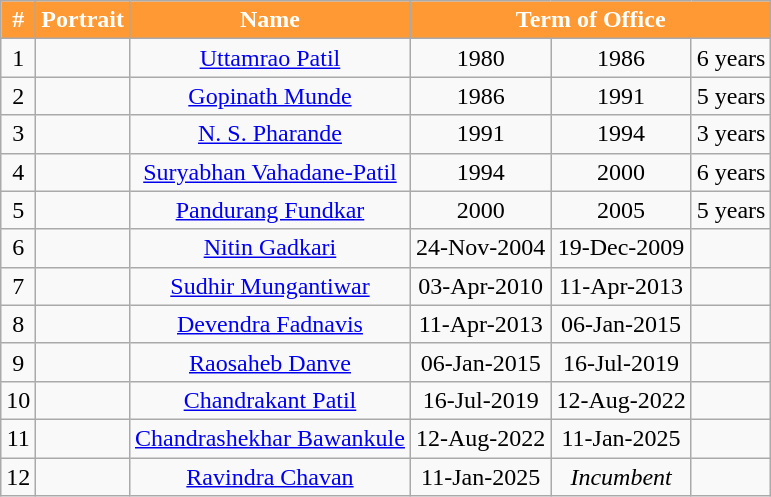<table class="wikitable" style="text-align:center;">
<tr>
<th style="background-color:#FF9933; color:white">#</th>
<th style="background-color:#FF9933; color:white">Portrait</th>
<th style="background-color:#FF9933; color:white">Name</th>
<th colspan="3" style="background-color:#FF9933; color:white">Term of Office</th>
</tr>
<tr>
<td>1</td>
<td></td>
<td><a href='#'>Uttamrao Patil</a></td>
<td>1980</td>
<td>1986</td>
<td>6 years</td>
</tr>
<tr>
<td>2</td>
<td></td>
<td><a href='#'>Gopinath Munde</a></td>
<td>1986</td>
<td>1991</td>
<td>5 years</td>
</tr>
<tr>
<td>3</td>
<td></td>
<td><a href='#'>N. S. Pharande</a></td>
<td>1991</td>
<td>1994</td>
<td>3 years</td>
</tr>
<tr>
<td>4</td>
<td></td>
<td><a href='#'>Suryabhan Vahadane-Patil</a></td>
<td>1994</td>
<td>2000</td>
<td>6 years</td>
</tr>
<tr>
<td>5</td>
<td></td>
<td><a href='#'>Pandurang Fundkar</a></td>
<td>2000</td>
<td>2005</td>
<td>5 years</td>
</tr>
<tr>
<td>6</td>
<td></td>
<td><a href='#'>Nitin Gadkari</a></td>
<td>24-Nov-2004</td>
<td>19-Dec-2009</td>
<td></td>
</tr>
<tr>
<td>7</td>
<td></td>
<td><a href='#'>Sudhir Mungantiwar</a></td>
<td>03-Apr-2010</td>
<td>11-Apr-2013</td>
<td></td>
</tr>
<tr>
<td>8</td>
<td></td>
<td><a href='#'>Devendra Fadnavis</a></td>
<td>11-Apr-2013</td>
<td>06-Jan-2015</td>
<td></td>
</tr>
<tr>
<td>9</td>
<td></td>
<td><a href='#'>Raosaheb Danve</a></td>
<td>06-Jan-2015</td>
<td>16-Jul-2019</td>
<td></td>
</tr>
<tr>
<td>10</td>
<td></td>
<td><a href='#'>Chandrakant Patil</a></td>
<td>16-Jul-2019</td>
<td>12-Aug-2022</td>
<td></td>
</tr>
<tr>
<td>11</td>
<td></td>
<td><a href='#'>Chandrashekhar Bawankule</a></td>
<td>12-Aug-2022</td>
<td>11-Jan-2025</td>
<td></td>
</tr>
<tr>
<td>12</td>
<td></td>
<td><a href='#'>Ravindra Chavan</a></td>
<td>11-Jan-2025</td>
<td><em>Incumbent</em></td>
<td></td>
</tr>
</table>
